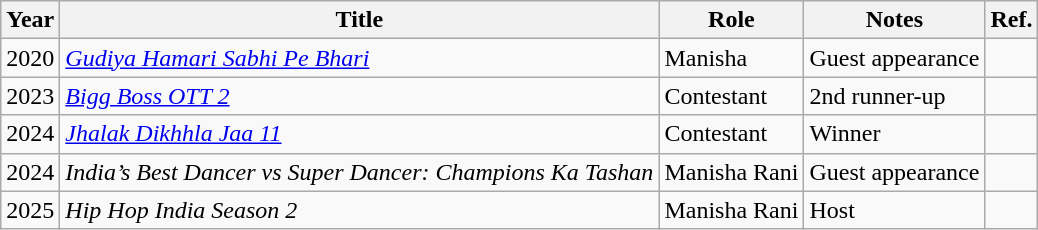<table class="wikitable">
<tr>
<th>Year</th>
<th>Title</th>
<th>Role</th>
<th>Notes</th>
<th>Ref.</th>
</tr>
<tr>
<td>2020</td>
<td><em><a href='#'>Gudiya Hamari Sabhi Pe Bhari</a></em></td>
<td>Manisha</td>
<td>Guest appearance</td>
<td></td>
</tr>
<tr>
<td>2023</td>
<td><em><a href='#'>Bigg Boss OTT 2</a></em></td>
<td>Contestant</td>
<td>2nd runner-up</td>
<td></td>
</tr>
<tr>
<td>2024</td>
<td><em><a href='#'>Jhalak Dikhhla Jaa 11</a></em></td>
<td>Contestant</td>
<td>Winner</td>
<td></td>
</tr>
<tr>
<td>2024</td>
<td><em>India’s Best Dancer vs Super Dancer: Champions Ka Tashan</em></td>
<td>Manisha Rani</td>
<td>Guest appearance</td>
<td></td>
</tr>
<tr>
<td>2025</td>
<td><em>Hip Hop India Season 2</em></td>
<td>Manisha Rani</td>
<td>Host</td>
<td></td>
</tr>
</table>
